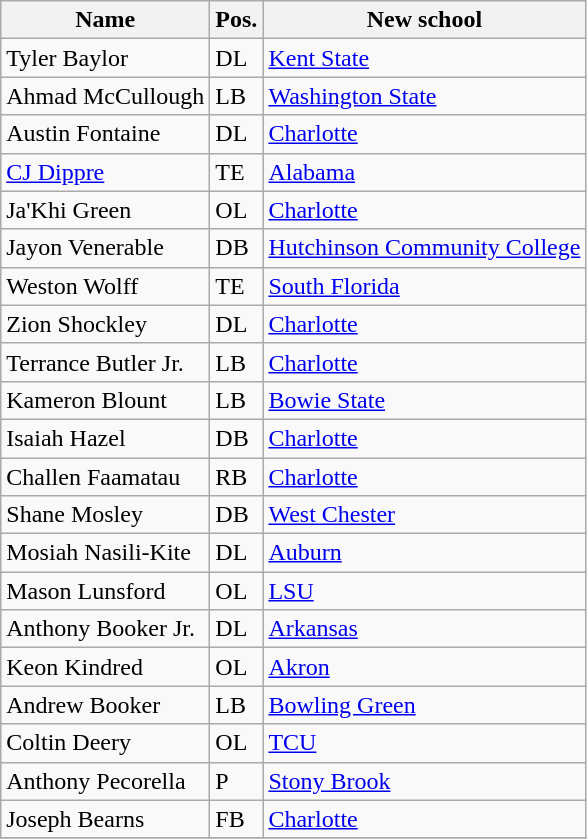<table class="wikitable sortable">
<tr>
<th>Name</th>
<th>Pos.</th>
<th class="unsortable">New school</th>
</tr>
<tr>
<td>Tyler Baylor</td>
<td>DL</td>
<td><a href='#'>Kent State</a></td>
</tr>
<tr>
<td>Ahmad McCullough</td>
<td>LB</td>
<td><a href='#'>Washington State</a></td>
</tr>
<tr>
<td>Austin Fontaine</td>
<td>DL</td>
<td><a href='#'>Charlotte</a></td>
</tr>
<tr>
<td><a href='#'>CJ Dippre</a></td>
<td>TE</td>
<td><a href='#'>Alabama</a></td>
</tr>
<tr>
<td>Ja'Khi Green</td>
<td>OL</td>
<td><a href='#'>Charlotte</a></td>
</tr>
<tr>
<td>Jayon Venerable</td>
<td>DB</td>
<td><a href='#'>Hutchinson Community College</a></td>
</tr>
<tr>
<td>Weston Wolff</td>
<td>TE</td>
<td><a href='#'>South Florida</a></td>
</tr>
<tr>
<td>Zion Shockley</td>
<td>DL</td>
<td><a href='#'>Charlotte</a></td>
</tr>
<tr>
<td>Terrance Butler Jr.</td>
<td>LB</td>
<td><a href='#'>Charlotte</a></td>
</tr>
<tr>
<td>Kameron Blount</td>
<td>LB</td>
<td><a href='#'>Bowie State</a></td>
</tr>
<tr>
<td>Isaiah Hazel</td>
<td>DB</td>
<td><a href='#'>Charlotte</a></td>
</tr>
<tr>
<td>Challen Faamatau</td>
<td>RB</td>
<td><a href='#'>Charlotte</a></td>
</tr>
<tr>
<td>Shane Mosley</td>
<td>DB</td>
<td><a href='#'>West Chester</a></td>
</tr>
<tr>
<td>Mosiah Nasili-Kite</td>
<td>DL</td>
<td><a href='#'>Auburn</a></td>
</tr>
<tr>
<td>Mason Lunsford</td>
<td>OL</td>
<td><a href='#'>LSU</a></td>
</tr>
<tr>
<td>Anthony Booker Jr.</td>
<td>DL</td>
<td><a href='#'>Arkansas</a></td>
</tr>
<tr>
<td>Keon Kindred</td>
<td>OL</td>
<td><a href='#'>Akron</a></td>
</tr>
<tr>
<td>Andrew Booker</td>
<td>LB</td>
<td><a href='#'>Bowling Green</a></td>
</tr>
<tr>
<td>Coltin Deery</td>
<td>OL</td>
<td><a href='#'>TCU</a></td>
</tr>
<tr>
<td>Anthony Pecorella</td>
<td>P</td>
<td><a href='#'>Stony Brook</a></td>
</tr>
<tr>
<td>Joseph Bearns</td>
<td>FB</td>
<td><a href='#'>Charlotte</a></td>
</tr>
<tr>
</tr>
</table>
